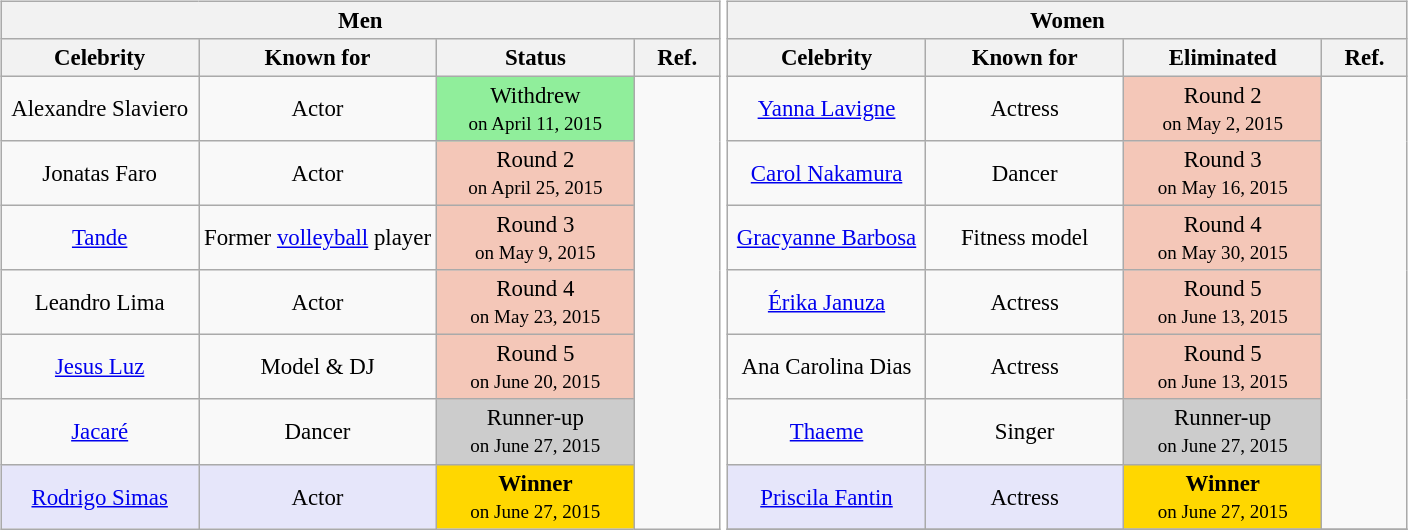<table style="margin:1em auto;">
<tr>
<td><br><table class="wikitable" style="text-align: center; white-space:nowrap; margin:auto; font-size:95.2%;">
<tr>
<th colspan=4>Men</th>
</tr>
<tr>
<th width="125">Celebrity</th>
<th width="125">Known for</th>
<th width="125">Status</th>
<th width="050">Ref.</th>
</tr>
<tr>
<td>Alexandre Slaviero</td>
<td>Actor</td>
<td bgcolor="90EE9B">Withdrew<br><small>on April 11, 2015</small></td>
<td rowspan=7></td>
</tr>
<tr>
<td>Jonatas Faro</td>
<td>Actor</td>
<td bgcolor="F4C7B8">Round 2<br><small>on April 25, 2015</small></td>
</tr>
<tr>
<td><a href='#'>Tande</a></td>
<td>Former <a href='#'>volleyball</a> player</td>
<td bgcolor="F4C7B8">Round 3<br><small>on May 9, 2015</small></td>
</tr>
<tr>
<td>Leandro Lima</td>
<td>Actor</td>
<td bgcolor="F4C7B8">Round 4<br><small>on May 23, 2015</small></td>
</tr>
<tr>
<td><a href='#'>Jesus Luz</a></td>
<td>Model & DJ</td>
<td bgcolor="F4C7B8">Round 5<br><small>on June 20, 2015</small></td>
</tr>
<tr>
<td><a href='#'>Jacaré</a></td>
<td>Dancer</td>
<td bgcolor="CCCCCC">Runner-up<br><small>on June 27, 2015</small></td>
</tr>
<tr>
<td bgcolor="E6E6FA"><a href='#'>Rodrigo Simas</a></td>
<td bgcolor="E6E6FA">Actor</td>
<td bgcolor="FFD700"><strong>Winner</strong><br><small>on June 27, 2015</small></td>
</tr>
</table>
</td>
<td><br><table class="wikitable" style="text-align: center; white-space:nowrap; margin:auto; font-size:95.2%;">
<tr>
<th colspan=4>Women</th>
</tr>
<tr>
<th width="125">Celebrity</th>
<th width="125">Known for</th>
<th width="125">Eliminated</th>
<th width="050">Ref.</th>
</tr>
<tr>
<td><a href='#'>Yanna Lavigne</a></td>
<td>Actress</td>
<td bgcolor="F4C7B8">Round 2<br><small>on May 2, 2015</small></td>
<td rowspan=7></td>
</tr>
<tr>
<td><a href='#'>Carol Nakamura</a></td>
<td>Dancer</td>
<td bgcolor="F4C7B8">Round 3<br><small>on May 16, 2015</small></td>
</tr>
<tr>
<td><a href='#'>Gracyanne Barbosa</a></td>
<td>Fitness model</td>
<td bgcolor="F4C7B8">Round 4<br><small>on May 30, 2015</small></td>
</tr>
<tr>
<td><a href='#'>Érika Januza</a></td>
<td>Actress</td>
<td bgcolor="F4C7B8">Round 5<br><small>on June 13, 2015</small></td>
</tr>
<tr>
<td>Ana Carolina Dias</td>
<td>Actress</td>
<td bgcolor="F4C7B8">Round 5<br><small>on June 13, 2015</small></td>
</tr>
<tr>
<td><a href='#'>Thaeme</a></td>
<td>Singer</td>
<td bgcolor="CCCCCC">Runner-up<br><small>on June 27, 2015</small></td>
</tr>
<tr>
<td bgcolor="E6E6FA"><a href='#'>Priscila Fantin</a></td>
<td bgcolor="E6E6FA">Actress</td>
<td bgcolor="FFD700"><strong>Winner</strong><br><small>on June 27, 2015</small></td>
</tr>
<tr>
</tr>
</table>
</td>
</tr>
</table>
